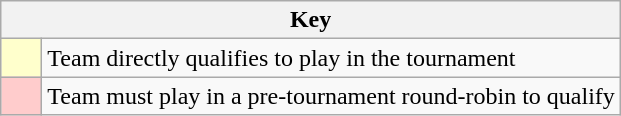<table class="wikitable" style="text-align: center;">
<tr>
<th colspan=2>Key</th>
</tr>
<tr>
<td style="background:#ffc; width:20px;"></td>
<td align=left>Team directly qualifies to play in the tournament</td>
</tr>
<tr>
<td style="background:#fcc; width:20px;"></td>
<td align=left>Team must play in a pre-tournament round-robin to qualify</td>
</tr>
</table>
